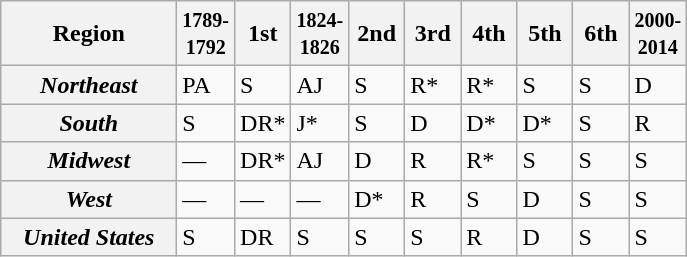<table class="wikitable sortable">
<tr>
<th style="width: 110px;">Region</th>
<th style="width: 30px;"><small>1789-1792</small></th>
<th style="width: 30px;">1st</th>
<th style="width: 30px;"><small>1824-1826</small></th>
<th style="width: 30px;">2nd</th>
<th style="width: 30px;">3rd</th>
<th style="width: 30px;">4th</th>
<th style="width: 30px;">5th</th>
<th style="width: 30px;">6th </th>
<th style="width: 30px;"><small>2000-2014</small></th>
</tr>
<tr>
<th><em>Northeast</em></th>
<td>PA</td>
<td data-sort-value=50>S</td>
<td>AJ</td>
<td data-sort-value=50>S</td>
<td>R*</td>
<td>R*</td>
<td data-sort-value=50>S</td>
<td data-sort-value=50>S</td>
<td>D</td>
</tr>
<tr>
<th><em>South</em></th>
<td data-sort-value=50>S</td>
<td>DR*</td>
<td>J*</td>
<td data-sort-value=50>S</td>
<td>D</td>
<td>D*</td>
<td>D*</td>
<td data-sort-value=50>S</td>
<td>R</td>
</tr>
<tr>
<th><em>Midwest</em></th>
<td>—</td>
<td>DR*</td>
<td>AJ</td>
<td>D</td>
<td>R</td>
<td>R*</td>
<td data-sort-value=50>S</td>
<td data-sort-value=50>S</td>
<td data-sort-value=50>S </td>
</tr>
<tr>
<th><em>West</em></th>
<td>—</td>
<td>—</td>
<td>—</td>
<td>D*</td>
<td>R</td>
<td data-sort-value=50>S</td>
<td>D</td>
<td data-sort-value=50>S</td>
<td data-sort-value=50>S </td>
</tr>
<tr class="sortbottom">
<th><em>United States</em></th>
<td data-sort-value=50>S</td>
<td>DR</td>
<td data-sort-value=50>S</td>
<td data-sort-value=50>S</td>
<td data-sort-value=50>S</td>
<td>R</td>
<td>D</td>
<td data-sort-value=50>S</td>
<td data-sort-value=50>S</td>
</tr>
</table>
